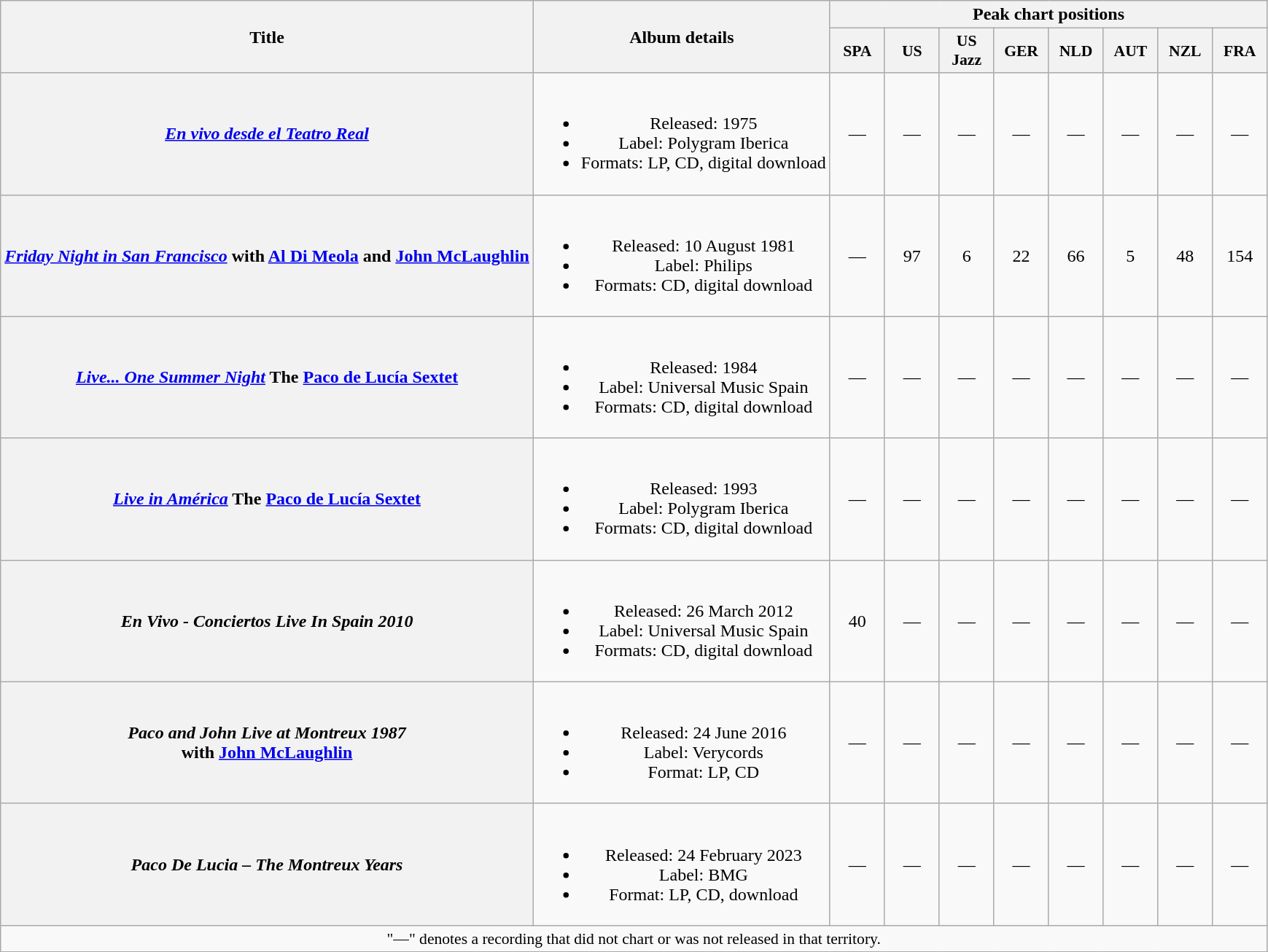<table class="wikitable plainrowheaders" style="text-align:center;">
<tr>
<th scope="col" rowspan="2">Title</th>
<th scope="col" rowspan="2">Album details</th>
<th scope="col" colspan="8">Peak chart positions</th>
</tr>
<tr>
<th scope="col" style="width:3em;font-size:90%;">SPA<br></th>
<th scope="col" style="width:3em;font-size:90%;">US<br></th>
<th scope="col" style="width:3em;font-size:90%;">US Jazz<br></th>
<th scope="col" style="width:3em;font-size:90%;">GER<br></th>
<th scope="col" style="width:3em;font-size:90%;">NLD<br></th>
<th scope="col" style="width:3em;font-size:90%;">AUT<br></th>
<th scope="col" style="width:3em;font-size:90%;">NZL<br></th>
<th scope="col" style="width:3em;font-size:90%;">FRA<br></th>
</tr>
<tr>
<th scope="row"><em><a href='#'>En vivo desde el Teatro Real</a></em></th>
<td><br><ul><li>Released: 1975</li><li>Label: Polygram Iberica</li><li>Formats: LP, CD, digital download</li></ul></td>
<td>—</td>
<td>—</td>
<td>—</td>
<td>—</td>
<td>—</td>
<td>—</td>
<td>—</td>
<td>—</td>
</tr>
<tr>
<th scope="row"><em><a href='#'>Friday Night in San Francisco</a></em> with <a href='#'>Al Di Meola</a> and <a href='#'>John McLaughlin</a></th>
<td><br><ul><li>Released: 10 August 1981</li><li>Label: Philips</li><li>Formats: CD, digital download</li></ul></td>
<td>—</td>
<td>97</td>
<td>6</td>
<td>22</td>
<td>66</td>
<td>5</td>
<td>48</td>
<td>154</td>
</tr>
<tr>
<th scope="row"><em><a href='#'>Live... One Summer Night</a></em> The <a href='#'>Paco de Lucía Sextet</a></th>
<td><br><ul><li>Released: 1984</li><li>Label: Universal Music Spain</li><li>Formats: CD, digital download</li></ul></td>
<td>—</td>
<td>—</td>
<td>—</td>
<td>—</td>
<td>—</td>
<td>—</td>
<td>—</td>
<td>—</td>
</tr>
<tr>
<th scope="row"><em><a href='#'>Live in América</a></em> The <a href='#'>Paco de Lucía Sextet</a></th>
<td><br><ul><li>Released: 1993</li><li>Label: Polygram Iberica</li><li>Formats: CD, digital download</li></ul></td>
<td>—</td>
<td>—</td>
<td>—</td>
<td>—</td>
<td>—</td>
<td>—</td>
<td>—</td>
<td>—</td>
</tr>
<tr>
<th scope="row"><em>En Vivo - Conciertos Live In Spain 2010</em></th>
<td><br><ul><li>Released: 26 March 2012</li><li>Label: Universal Music Spain</li><li>Formats: CD, digital download</li></ul></td>
<td>40</td>
<td>—</td>
<td>—</td>
<td>—</td>
<td>—</td>
<td>—</td>
<td>—</td>
<td>—</td>
</tr>
<tr>
<th scope="row"><em>Paco and John Live at Montreux 1987</em> <br>with <a href='#'>John McLaughlin</a></th>
<td><br><ul><li>Released: 24 June 2016</li><li>Label: Verycords</li><li>Format: LP, CD</li></ul></td>
<td>—</td>
<td>—</td>
<td>—</td>
<td>—</td>
<td>—</td>
<td>—</td>
<td>—</td>
<td>—</td>
</tr>
<tr>
<th scope="row"><em>Paco De Lucia – The Montreux Years</em></th>
<td><br><ul><li>Released: 24 February 2023</li><li>Label: BMG</li><li>Format: LP, CD, download</li></ul></td>
<td>—</td>
<td>—</td>
<td>—</td>
<td>—</td>
<td>—</td>
<td>—</td>
<td>—</td>
<td>—</td>
</tr>
<tr>
<td colspan="15" style="font-size:90%">"—" denotes a recording that did not chart or was not released in that territory.</td>
</tr>
</table>
